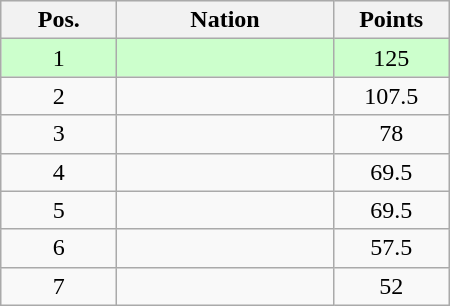<table class="wikitable gauche" cellspacing="1" style="width:300px;">
<tr style="background:#efefef; text-align:center;">
<th style="width:70px;">Pos.</th>
<th>Nation</th>
<th style="width:70px;">Points</th>
</tr>
<tr style="vertical-align:top; text-align:center; background:#ccffcc;">
<td>1</td>
<td style="text-align:left;"></td>
<td>125</td>
</tr>
<tr style="vertical-align:top; text-align:center;">
<td>2</td>
<td style="text-align:left;"></td>
<td>107.5</td>
</tr>
<tr style="vertical-align:top; text-align:center;">
<td>3</td>
<td style="text-align:left;"></td>
<td>78</td>
</tr>
<tr style="vertical-align:top; text-align:center;">
<td>4</td>
<td style="text-align:left;"></td>
<td>69.5</td>
</tr>
<tr style="vertical-align:top; text-align:center;">
<td>5</td>
<td style="text-align:left;"></td>
<td>69.5</td>
</tr>
<tr style="vertical-align:top; text-align:center;">
<td>6</td>
<td style="text-align:left;"></td>
<td>57.5</td>
</tr>
<tr style="vertical-align:top; text-align:center;">
<td>7</td>
<td style="text-align:left;"></td>
<td>52</td>
</tr>
</table>
